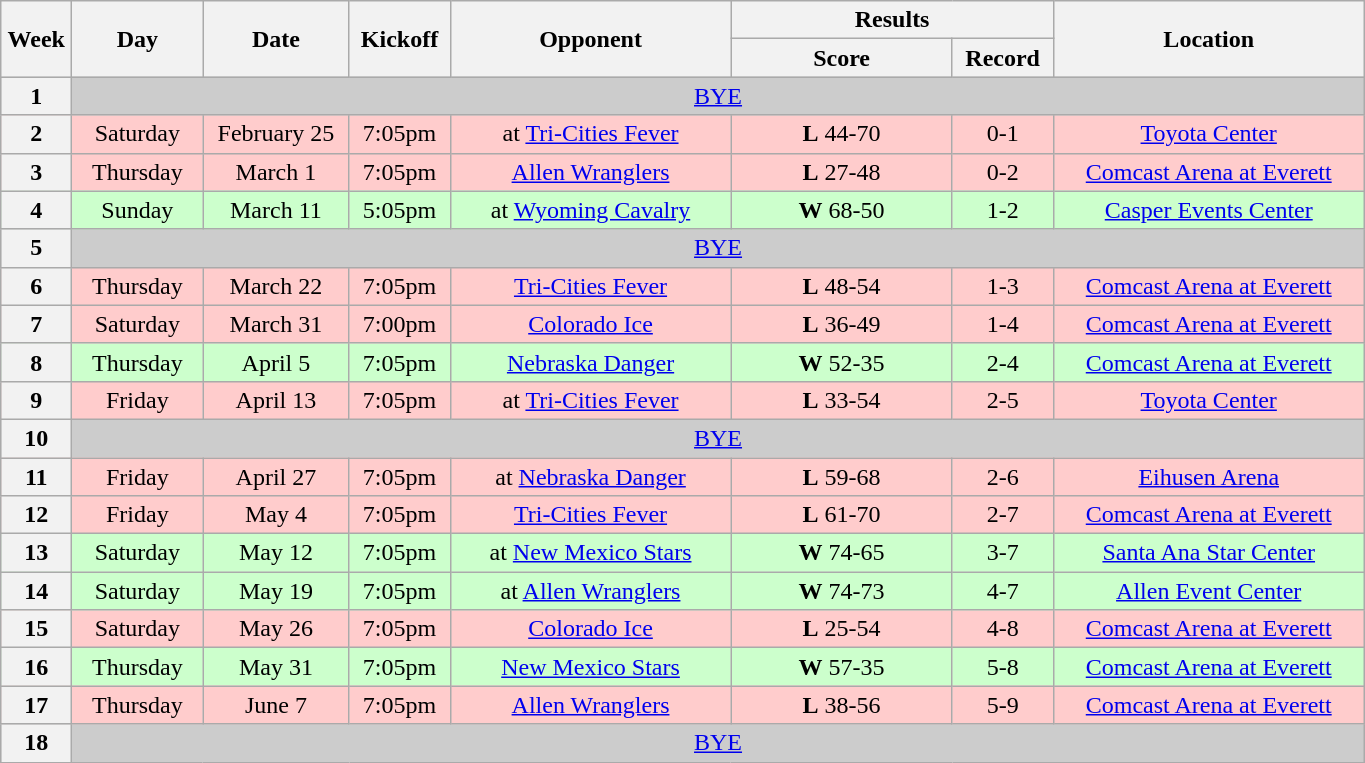<table class="wikitable">
<tr>
<th rowspan="2" width="40">Week</th>
<th rowspan="2" width="80">Day</th>
<th rowspan="2" width="90">Date</th>
<th rowspan="2" width="60">Kickoff</th>
<th rowspan="2" width="180">Opponent</th>
<th colspan="2" width="200">Results</th>
<th rowspan="2" width="200">Location</th>
</tr>
<tr>
<th width="140">Score</th>
<th width="60">Record</th>
</tr>
<tr align="center" bgcolor="#CCCCCC">
<th>1</th>
<td colSpan=7><a href='#'>BYE</a></td>
</tr>
<tr align="center" bgcolor="#FFCCCC">
<th>2</th>
<td>Saturday</td>
<td>February 25</td>
<td>7:05pm</td>
<td>at <a href='#'>Tri-Cities Fever</a></td>
<td><strong>L</strong> 44-70</td>
<td>0-1</td>
<td><a href='#'>Toyota Center</a></td>
</tr>
<tr align="center" bgcolor="#FFCCCC">
<th>3</th>
<td>Thursday</td>
<td>March 1</td>
<td>7:05pm</td>
<td><a href='#'>Allen Wranglers</a></td>
<td><strong>L</strong> 27-48</td>
<td>0-2</td>
<td><a href='#'>Comcast Arena at Everett</a></td>
</tr>
<tr align="center" bgcolor="#CCFFCC">
<th>4</th>
<td>Sunday</td>
<td>March 11</td>
<td>5:05pm</td>
<td>at <a href='#'>Wyoming Cavalry</a></td>
<td><strong>W</strong> 68-50</td>
<td>1-2</td>
<td><a href='#'>Casper Events Center</a></td>
</tr>
<tr align="center" bgcolor="#CCCCCC">
<th>5</th>
<td colSpan=7><a href='#'>BYE</a></td>
</tr>
<tr align="center" bgcolor="#FFCCCC">
<th>6</th>
<td>Thursday</td>
<td>March 22</td>
<td>7:05pm</td>
<td><a href='#'>Tri-Cities Fever</a></td>
<td><strong>L</strong> 48-54</td>
<td>1-3</td>
<td><a href='#'>Comcast Arena at Everett</a></td>
</tr>
<tr align="center" bgcolor="#FFCCCC">
<th>7</th>
<td>Saturday</td>
<td>March 31</td>
<td>7:00pm</td>
<td><a href='#'>Colorado Ice</a></td>
<td><strong>L</strong> 36-49</td>
<td>1-4</td>
<td><a href='#'>Comcast Arena at Everett</a></td>
</tr>
<tr align="center" bgcolor="#CCFFCC">
<th>8</th>
<td>Thursday</td>
<td>April 5</td>
<td>7:05pm</td>
<td><a href='#'>Nebraska Danger</a></td>
<td><strong>W</strong> 52-35</td>
<td>2-4</td>
<td><a href='#'>Comcast Arena at Everett</a></td>
</tr>
<tr align="center" bgcolor="#FFCCCC">
<th>9</th>
<td>Friday</td>
<td>April 13</td>
<td>7:05pm</td>
<td>at <a href='#'>Tri-Cities Fever</a></td>
<td><strong>L</strong> 33-54</td>
<td>2-5</td>
<td><a href='#'>Toyota Center</a></td>
</tr>
<tr align="center" bgcolor="#CCCCCC">
<th>10</th>
<td colSpan=7><a href='#'>BYE</a></td>
</tr>
<tr align="center" bgcolor="#FFCCCC">
<th>11</th>
<td>Friday</td>
<td>April 27</td>
<td>7:05pm</td>
<td>at <a href='#'>Nebraska Danger</a></td>
<td><strong>L</strong> 59-68</td>
<td>2-6</td>
<td><a href='#'>Eihusen Arena</a></td>
</tr>
<tr align="center" bgcolor="#FFCCCC">
<th>12</th>
<td>Friday</td>
<td>May 4</td>
<td>7:05pm</td>
<td><a href='#'>Tri-Cities Fever</a></td>
<td><strong>L</strong> 61-70</td>
<td>2-7</td>
<td><a href='#'>Comcast Arena at Everett</a></td>
</tr>
<tr align="center" bgcolor="#CCFFCC">
<th>13</th>
<td>Saturday</td>
<td>May 12</td>
<td>7:05pm</td>
<td>at <a href='#'>New Mexico Stars</a></td>
<td><strong>W</strong> 74-65</td>
<td>3-7</td>
<td><a href='#'>Santa Ana Star Center</a></td>
</tr>
<tr align="center" bgcolor="#CCFFCC">
<th>14</th>
<td>Saturday</td>
<td>May 19</td>
<td>7:05pm</td>
<td>at <a href='#'>Allen Wranglers</a></td>
<td><strong>W</strong> 74-73</td>
<td>4-7</td>
<td><a href='#'>Allen Event Center</a></td>
</tr>
<tr align="center" bgcolor="#FFCCCC">
<th>15</th>
<td>Saturday</td>
<td>May 26</td>
<td>7:05pm</td>
<td><a href='#'>Colorado Ice</a></td>
<td><strong>L</strong> 25-54</td>
<td>4-8</td>
<td><a href='#'>Comcast Arena at Everett</a></td>
</tr>
<tr align="center" bgcolor="#CCFFCC">
<th>16</th>
<td>Thursday</td>
<td>May 31</td>
<td>7:05pm</td>
<td><a href='#'>New Mexico Stars</a></td>
<td><strong>W</strong> 57-35</td>
<td>5-8</td>
<td><a href='#'>Comcast Arena at Everett</a></td>
</tr>
<tr align="center" bgcolor="#FFCCCC">
<th>17</th>
<td>Thursday</td>
<td>June 7</td>
<td>7:05pm</td>
<td><a href='#'>Allen Wranglers</a></td>
<td><strong>L</strong> 38-56</td>
<td>5-9</td>
<td><a href='#'>Comcast Arena at Everett</a></td>
</tr>
<tr align="center" bgcolor="#CCCCCC">
<th>18</th>
<td colSpan=7><a href='#'>BYE</a></td>
</tr>
</table>
